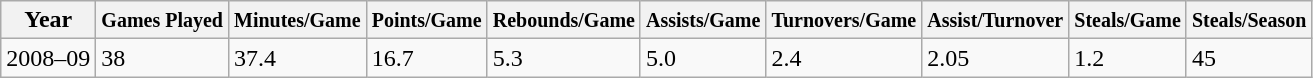<table class="wikitable">
<tr>
<th>Year</th>
<th><small>Games Played</small></th>
<th><small>Minutes/Game</small></th>
<th><small>Points/Game</small></th>
<th><small>Rebounds/Game</small></th>
<th><small>Assists/Game</small></th>
<th><small>Turnovers/Game</small></th>
<th><small>Assist/Turnover</small></th>
<th><small>Steals/Game</small></th>
<th><small>Steals/Season</small></th>
</tr>
<tr>
<td>2008–09</td>
<td>38</td>
<td>37.4</td>
<td>16.7</td>
<td>5.3</td>
<td>5.0</td>
<td>2.4</td>
<td>2.05</td>
<td>1.2</td>
<td>45</td>
</tr>
</table>
